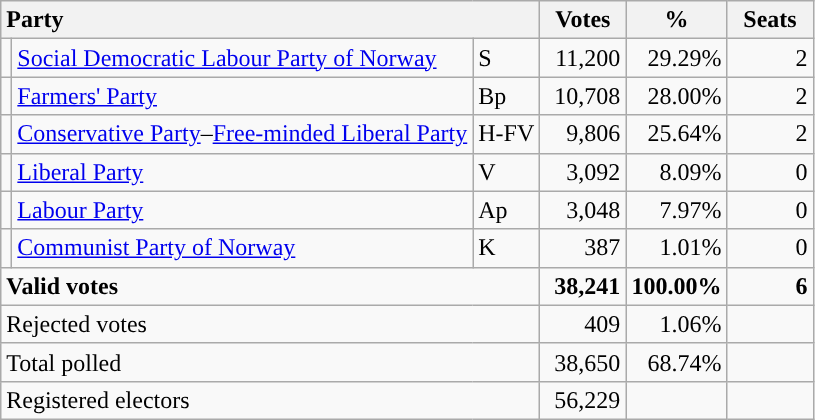<table class="wikitable" border="1" style="text-align:right;">
<tr>
<th style="text-align:left;" colspan=3>Party</th>
<th align=center width="50">Votes</th>
<th align=center width="50">%</th>
<th align=center width="50">Seats</th>
</tr>
<tr>
<td style="color:inherit;background:"></td>
<td align=left><a href='#'>Social Democratic Labour Party of Norway</a></td>
<td align=left>S</td>
<td>11,200</td>
<td>29.29%</td>
<td>2</td>
</tr>
<tr>
<td style="color:inherit;background:"></td>
<td align=left><a href='#'>Farmers' Party</a></td>
<td align=left>Bp</td>
<td>10,708</td>
<td>28.00%</td>
<td>2</td>
</tr>
<tr>
<td></td>
<td align=left><a href='#'>Conservative Party</a>–<a href='#'>Free-minded Liberal Party</a></td>
<td align=left>H-FV</td>
<td>9,806</td>
<td>25.64%</td>
<td>2</td>
</tr>
<tr>
<td style="color:inherit;background:"></td>
<td align=left><a href='#'>Liberal Party</a></td>
<td align=left>V</td>
<td>3,092</td>
<td>8.09%</td>
<td>0</td>
</tr>
<tr>
<td style="color:inherit;background:"></td>
<td align=left><a href='#'>Labour Party</a></td>
<td align=left>Ap</td>
<td>3,048</td>
<td>7.97%</td>
<td>0</td>
</tr>
<tr>
<td style="color:inherit;background:"></td>
<td align=left><a href='#'>Communist Party of Norway</a></td>
<td align=left>K</td>
<td>387</td>
<td>1.01%</td>
<td>0</td>
</tr>
<tr style="font-weight:bold">
<td align=left colspan=3>Valid votes</td>
<td>38,241</td>
<td>100.00%</td>
<td>6</td>
</tr>
<tr>
<td align=left colspan=3>Rejected votes</td>
<td>409</td>
<td>1.06%</td>
<td></td>
</tr>
<tr>
<td align=left colspan=3>Total polled</td>
<td>38,650</td>
<td>68.74%</td>
<td></td>
</tr>
<tr>
<td align=left colspan=3>Registered electors</td>
<td>56,229</td>
<td></td>
<td></td>
</tr>
</table>
